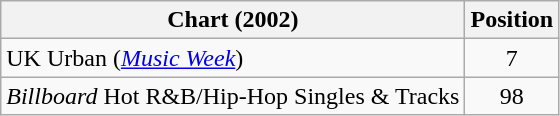<table class="wikitable sortable">
<tr>
<th>Chart (2002)</th>
<th>Position</th>
</tr>
<tr>
<td>UK Urban (<em><a href='#'>Music Week</a></em>)</td>
<td align="center">7</td>
</tr>
<tr>
<td><em>Billboard</em> Hot R&B/Hip-Hop Singles & Tracks</td>
<td align="center">98</td>
</tr>
</table>
